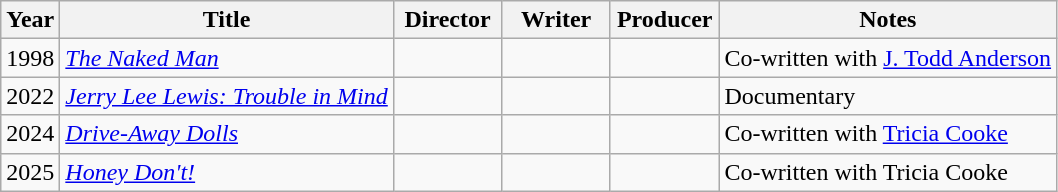<table class="wikitable">
<tr>
<th>Year</th>
<th>Title</th>
<th width=65>Director</th>
<th width=65>Writer</th>
<th width=65>Producer</th>
<th>Notes</th>
</tr>
<tr>
<td>1998</td>
<td><em><a href='#'>The Naked Man</a></em></td>
<td></td>
<td></td>
<td></td>
<td>Co-written with <a href='#'>J. Todd Anderson</a></td>
</tr>
<tr>
<td>2022</td>
<td><em><a href='#'>Jerry Lee Lewis: Trouble in Mind</a></em></td>
<td></td>
<td></td>
<td></td>
<td>Documentary</td>
</tr>
<tr>
<td>2024</td>
<td><em><a href='#'>Drive-Away Dolls</a></em></td>
<td></td>
<td></td>
<td></td>
<td>Co-written with <a href='#'>Tricia Cooke</a></td>
</tr>
<tr>
<td>2025</td>
<td><em><a href='#'>Honey Don't!</a></em></td>
<td></td>
<td></td>
<td></td>
<td>Co-written with Tricia Cooke</td>
</tr>
</table>
